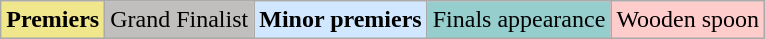<table class="wikitable">
<tr>
<td style=background:#F0E68C><strong>Premiers</strong></td>
<td style=background:#C0BFBD>Grand Finalist</td>
<td style=background:#D0E7FF><strong>Minor premiers</strong></td>
<td style=background:#96CDCD>Finals appearance</td>
<td style=background:#FFCCCC>Wooden spoon</td>
</tr>
</table>
